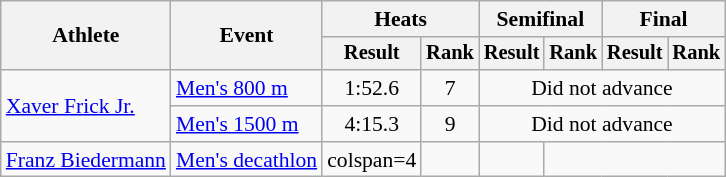<table class="wikitable" style="font-size:90%">
<tr>
<th rowspan="2">Athlete</th>
<th rowspan="2">Event</th>
<th colspan="2">Heats</th>
<th colspan="2">Semifinal</th>
<th colspan="2">Final</th>
</tr>
<tr style="font-size:95%">
<th>Result</th>
<th>Rank</th>
<th>Result</th>
<th>Rank</th>
<th>Result</th>
<th>Rank</th>
</tr>
<tr align="center">
<td rowspan="2" align="left"><a href='#'>Xaver Frick Jr.</a></td>
<td align="left"><a href='#'>Men's 800 m</a></td>
<td>1:52.6</td>
<td>7</td>
<td colspan="4">Did not advance</td>
</tr>
<tr align="center">
<td align="left"><a href='#'>Men's 1500 m</a></td>
<td>4:15.3</td>
<td>9</td>
<td colspan="4">Did not advance</td>
</tr>
<tr>
<td><a href='#'>Franz Biedermann</a></td>
<td align=left><a href='#'>Men's decathlon</a></td>
<td>colspan=4 </td>
<td></td>
<td></td>
</tr>
</table>
